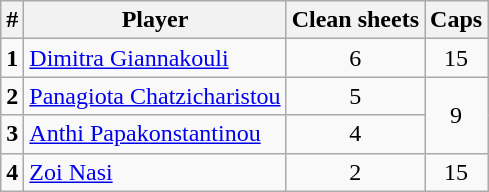<table class="wikitable sortable">
<tr>
<th width =>#</th>
<th width =>Player</th>
<th width =>Clean sheets</th>
<th width =>Caps</th>
</tr>
<tr>
<td style="text-align:center"><strong>1</strong></td>
<td><a href='#'>Dimitra Giannakouli</a></td>
<td style="text-align:center">6</td>
<td style="text-align:center">15</td>
</tr>
<tr>
<td style="text-align:center"><strong>2</strong></td>
<td><a href='#'>Panagiota Chatzicharistou</a></td>
<td style="text-align:center">5</td>
<td rowspan=2 style="text-align:center">9</td>
</tr>
<tr>
<td style="text-align:center"><strong>3</strong></td>
<td><a href='#'>Anthi Papakonstantinou</a></td>
<td style="text-align:center">4</td>
</tr>
<tr>
<td style="text-align:center"><strong>4</strong></td>
<td><a href='#'>Zoi Nasi</a></td>
<td style="text-align:center">2</td>
<td style="text-align:center">15</td>
</tr>
</table>
